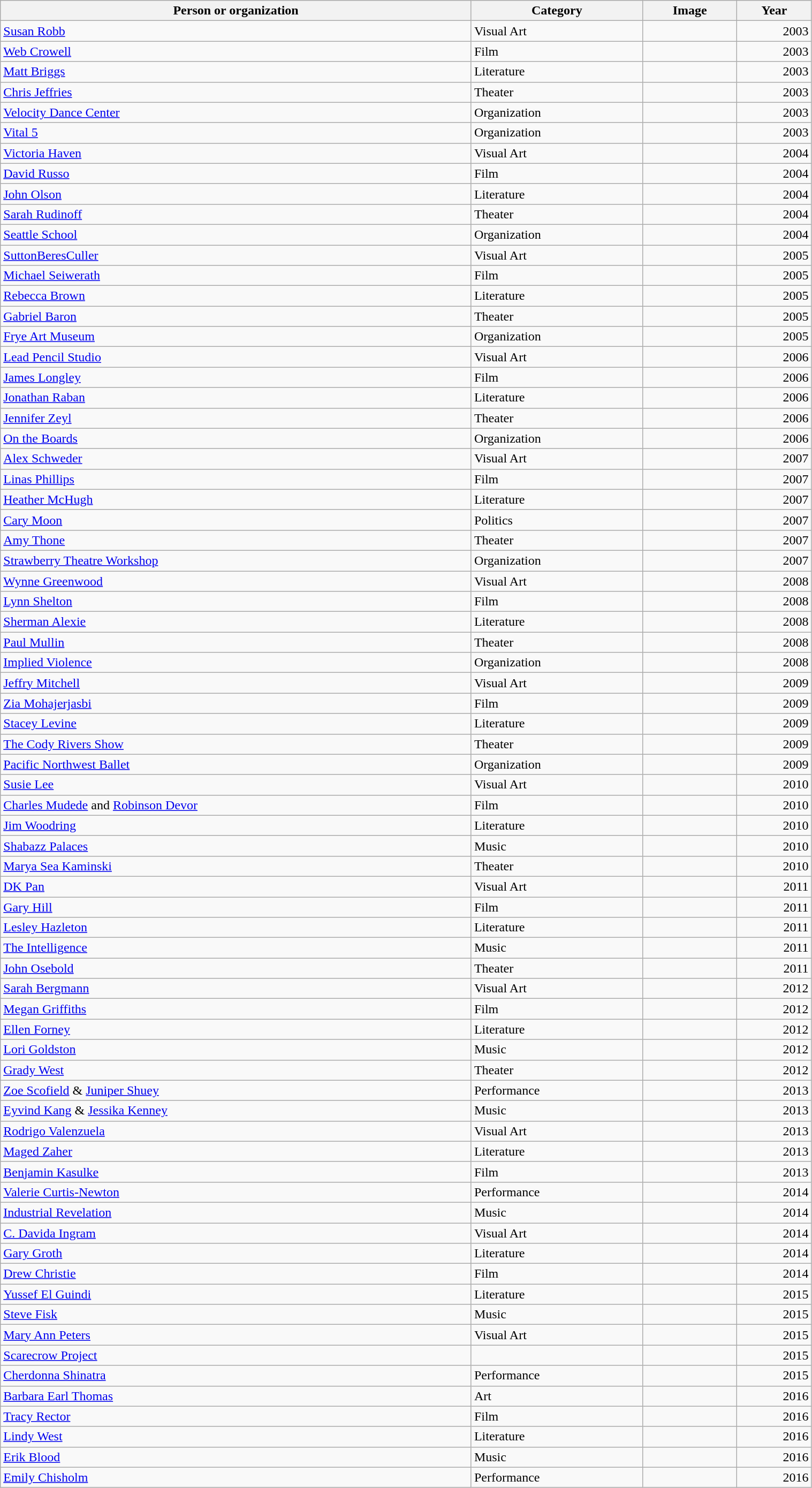<table class="wikitable sortable" style="text-align:center; width:80%;">
<tr>
<th>Person or organization</th>
<th>Category</th>
<th class="unsortable">Image</th>
<th>Year</th>
</tr>
<tr>
<td align="left"><a href='#'>Susan Robb</a></td>
<td align="left">Visual Art</td>
<td></td>
<td align="right">2003</td>
</tr>
<tr>
<td align="left"><a href='#'>Web Crowell</a></td>
<td align="left">Film</td>
<td></td>
<td align="right">2003</td>
</tr>
<tr>
<td align="left"><a href='#'>Matt Briggs</a></td>
<td align="left">Literature</td>
<td></td>
<td align="right">2003</td>
</tr>
<tr>
<td align="left"><a href='#'>Chris Jeffries</a></td>
<td align="left">Theater</td>
<td></td>
<td align="right">2003</td>
</tr>
<tr>
<td align="left"><a href='#'>Velocity Dance Center</a></td>
<td align="left">Organization</td>
<td></td>
<td align="right">2003</td>
</tr>
<tr>
<td align="left"><a href='#'>Vital 5</a></td>
<td align="left">Organization</td>
<td></td>
<td align="right">2003</td>
</tr>
<tr>
<td align="left"><a href='#'>Victoria Haven</a></td>
<td align="left">Visual Art</td>
<td></td>
<td align="right">2004</td>
</tr>
<tr>
<td align="left"><a href='#'>David Russo</a></td>
<td align="left">Film</td>
<td></td>
<td align="right">2004</td>
</tr>
<tr>
<td align="left"><a href='#'>John Olson</a></td>
<td align="left">Literature</td>
<td></td>
<td align="right">2004</td>
</tr>
<tr>
<td align="left"><a href='#'>Sarah Rudinoff</a></td>
<td align="left">Theater</td>
<td></td>
<td align="right">2004</td>
</tr>
<tr>
<td align="left"><a href='#'>Seattle School</a></td>
<td align="left">Organization</td>
<td></td>
<td align="right">2004</td>
</tr>
<tr>
<td align="left"><a href='#'>SuttonBeresCuller</a></td>
<td align="left">Visual Art</td>
<td></td>
<td align="right">2005</td>
</tr>
<tr>
<td align="left"><a href='#'>Michael Seiwerath</a></td>
<td align="left">Film</td>
<td></td>
<td align="right">2005</td>
</tr>
<tr>
<td align="left"><a href='#'>Rebecca Brown</a></td>
<td align="left">Literature</td>
<td></td>
<td align="right">2005</td>
</tr>
<tr>
<td align="left"><a href='#'>Gabriel Baron</a></td>
<td align="left">Theater</td>
<td></td>
<td align="right">2005</td>
</tr>
<tr>
<td align="left"><a href='#'>Frye Art Museum</a></td>
<td align="left">Organization</td>
<td></td>
<td align="right">2005</td>
</tr>
<tr>
<td align="left"><a href='#'>Lead Pencil Studio</a></td>
<td align="left">Visual Art</td>
<td></td>
<td align="right">2006</td>
</tr>
<tr>
<td align="left"><a href='#'>James Longley</a></td>
<td align="left">Film</td>
<td></td>
<td align="right">2006</td>
</tr>
<tr>
<td align="left"><a href='#'>Jonathan Raban</a></td>
<td align="left">Literature</td>
<td></td>
<td align="right">2006</td>
</tr>
<tr>
<td align="left"><a href='#'>Jennifer Zeyl</a></td>
<td align="left">Theater</td>
<td></td>
<td align="right">2006</td>
</tr>
<tr>
<td align="left"><a href='#'>On the Boards</a></td>
<td align="left">Organization</td>
<td> </td>
<td align="right">2006</td>
</tr>
<tr>
<td align="left"><a href='#'>Alex Schweder</a></td>
<td align="left">Visual Art</td>
<td></td>
<td align="right">2007</td>
</tr>
<tr>
<td align="left"><a href='#'>Linas Phillips</a></td>
<td align="left">Film</td>
<td></td>
<td align="right">2007</td>
</tr>
<tr>
<td align="left"><a href='#'>Heather McHugh</a></td>
<td align="left">Literature</td>
<td></td>
<td align="right">2007</td>
</tr>
<tr>
<td align="left"><a href='#'>Cary Moon</a></td>
<td align="left">Politics</td>
<td></td>
<td align="right">2007</td>
</tr>
<tr>
<td align="left"><a href='#'>Amy Thone</a></td>
<td align="left">Theater</td>
<td></td>
<td align="right">2007</td>
</tr>
<tr>
<td align="left"><a href='#'>Strawberry Theatre Workshop</a></td>
<td align="left">Organization</td>
<td></td>
<td align="right">2007</td>
</tr>
<tr>
<td align="left"><a href='#'>Wynne Greenwood</a></td>
<td align="left">Visual Art</td>
<td></td>
<td align="right">2008</td>
</tr>
<tr>
<td align="left"><a href='#'>Lynn Shelton</a></td>
<td align="left">Film</td>
<td></td>
<td align="right">2008</td>
</tr>
<tr>
<td align="left"><a href='#'>Sherman Alexie</a></td>
<td align="left">Literature</td>
<td></td>
<td align="right">2008</td>
</tr>
<tr>
<td align="left"><a href='#'>Paul Mullin</a></td>
<td align="left">Theater</td>
<td></td>
<td align="right">2008</td>
</tr>
<tr>
<td align="left"><a href='#'>Implied Violence</a></td>
<td align="left">Organization</td>
<td></td>
<td align="right">2008</td>
</tr>
<tr>
<td align="left"><a href='#'>Jeffry Mitchell</a></td>
<td align="left">Visual Art</td>
<td></td>
<td align="right">2009</td>
</tr>
<tr>
<td align="left"><a href='#'>Zia Mohajerjasbi</a></td>
<td align="left">Film</td>
<td></td>
<td align="right">2009</td>
</tr>
<tr>
<td align="left"><a href='#'>Stacey Levine</a></td>
<td align="left">Literature</td>
<td></td>
<td align="right">2009</td>
</tr>
<tr>
<td align="left"><a href='#'>The Cody Rivers Show</a></td>
<td align="left">Theater</td>
<td></td>
<td align="right">2009</td>
</tr>
<tr>
<td align="left"><a href='#'>Pacific Northwest Ballet</a></td>
<td align="left">Organization</td>
<td></td>
<td align="right">2009</td>
</tr>
<tr>
<td align="left"><a href='#'>Susie Lee</a></td>
<td align="left">Visual Art</td>
<td></td>
<td align="right">2010</td>
</tr>
<tr>
<td align="left"><a href='#'>Charles Mudede</a> and <a href='#'>Robinson Devor</a></td>
<td align="left">Film</td>
<td></td>
<td align="right">2010</td>
</tr>
<tr>
<td align="left"><a href='#'>Jim Woodring</a></td>
<td align="left">Literature</td>
<td></td>
<td align="right">2010</td>
</tr>
<tr>
<td align="left"><a href='#'>Shabazz Palaces</a></td>
<td align="left">Music</td>
<td></td>
<td align="right">2010</td>
</tr>
<tr>
<td align="left"><a href='#'>Marya Sea Kaminski</a></td>
<td align="left">Theater</td>
<td></td>
<td align="right">2010</td>
</tr>
<tr>
<td align="left"><a href='#'>DK Pan</a></td>
<td align="left">Visual Art</td>
<td></td>
<td align="right">2011</td>
</tr>
<tr>
<td align="left"><a href='#'>Gary Hill</a></td>
<td align="left">Film</td>
<td></td>
<td align="right">2011</td>
</tr>
<tr>
<td align="left"><a href='#'>Lesley Hazleton</a></td>
<td align="left">Literature</td>
<td></td>
<td align="right">2011</td>
</tr>
<tr>
<td align="left"><a href='#'>The Intelligence</a></td>
<td align="left">Music</td>
<td></td>
<td align="right">2011</td>
</tr>
<tr>
<td align="left"><a href='#'>John Osebold</a></td>
<td align="left">Theater</td>
<td></td>
<td align="right">2011</td>
</tr>
<tr>
<td align="left"><a href='#'>Sarah Bergmann</a></td>
<td align="left">Visual Art</td>
<td></td>
<td align="right">2012</td>
</tr>
<tr>
<td align="left"><a href='#'>Megan Griffiths</a></td>
<td align="left">Film</td>
<td></td>
<td align="right">2012</td>
</tr>
<tr>
<td align="left"><a href='#'>Ellen Forney</a></td>
<td align="left">Literature</td>
<td></td>
<td align="right">2012</td>
</tr>
<tr>
<td align="left"><a href='#'>Lori Goldston</a></td>
<td align="left">Music</td>
<td></td>
<td align="right">2012</td>
</tr>
<tr>
<td align="left"><a href='#'>Grady West</a></td>
<td align="left">Theater</td>
<td></td>
<td align="right">2012</td>
</tr>
<tr>
<td align="left"><a href='#'>Zoe Scofield</a> & <a href='#'>Juniper Shuey</a></td>
<td align="left">Performance</td>
<td></td>
<td align="right">2013</td>
</tr>
<tr>
<td align="left"><a href='#'>Eyvind Kang</a> & <a href='#'>Jessika Kenney</a></td>
<td align="left">Music</td>
<td></td>
<td align="right">2013</td>
</tr>
<tr>
<td align="left"><a href='#'>Rodrigo Valenzuela</a></td>
<td align="left">Visual Art</td>
<td></td>
<td align="right">2013</td>
</tr>
<tr>
<td align="left"><a href='#'>Maged Zaher</a></td>
<td align="left">Literature</td>
<td></td>
<td align="right">2013</td>
</tr>
<tr>
<td align="left"><a href='#'>Benjamin Kasulke</a></td>
<td align="left">Film</td>
<td></td>
<td align="right">2013</td>
</tr>
<tr>
<td align="left"><a href='#'>Valerie Curtis-Newton</a></td>
<td align="left">Performance</td>
<td></td>
<td align="right">2014</td>
</tr>
<tr>
<td align="left"><a href='#'>Industrial Revelation</a></td>
<td align="left">Music</td>
<td></td>
<td align="right">2014</td>
</tr>
<tr>
<td align="left"><a href='#'>C. Davida Ingram</a></td>
<td align="left">Visual Art</td>
<td></td>
<td align="right">2014</td>
</tr>
<tr>
<td align="left"><a href='#'>Gary Groth</a></td>
<td align="left">Literature</td>
<td></td>
<td align="right">2014</td>
</tr>
<tr>
<td align="left"><a href='#'>Drew Christie</a></td>
<td align="left">Film</td>
<td></td>
<td align="right">2014</td>
</tr>
<tr>
<td align="left"><a href='#'>Yussef El Guindi</a></td>
<td align="left">Literature</td>
<td></td>
<td align="right">2015</td>
</tr>
<tr>
<td align="left"><a href='#'>Steve Fisk</a></td>
<td align="left">Music</td>
<td></td>
<td align="right">2015</td>
</tr>
<tr>
<td align="left"><a href='#'>Mary Ann Peters</a></td>
<td align="left">Visual Art</td>
<td></td>
<td align="right">2015</td>
</tr>
<tr>
<td align="left"><a href='#'>Scarecrow Project</a></td>
<td align="left"></td>
<td></td>
<td align="right">2015</td>
</tr>
<tr>
<td align="left"><a href='#'>Cherdonna Shinatra</a></td>
<td align="left">Performance</td>
<td></td>
<td align="right">2015</td>
</tr>
<tr>
<td align="left"><a href='#'>Barbara Earl Thomas</a></td>
<td align="left">Art</td>
<td></td>
<td align="right">2016</td>
</tr>
<tr>
<td align="left"><a href='#'>Tracy Rector</a></td>
<td align="left">Film</td>
<td></td>
<td align="right">2016</td>
</tr>
<tr>
<td align="left"><a href='#'>Lindy West</a></td>
<td align="left">Literature</td>
<td></td>
<td align="right">2016</td>
</tr>
<tr>
<td align="left"><a href='#'>Erik Blood</a></td>
<td align="left">Music</td>
<td></td>
<td align="right">2016</td>
</tr>
<tr>
<td align="left"><a href='#'>Emily Chisholm</a></td>
<td align="left">Performance</td>
<td></td>
<td align="right">2016</td>
</tr>
</table>
